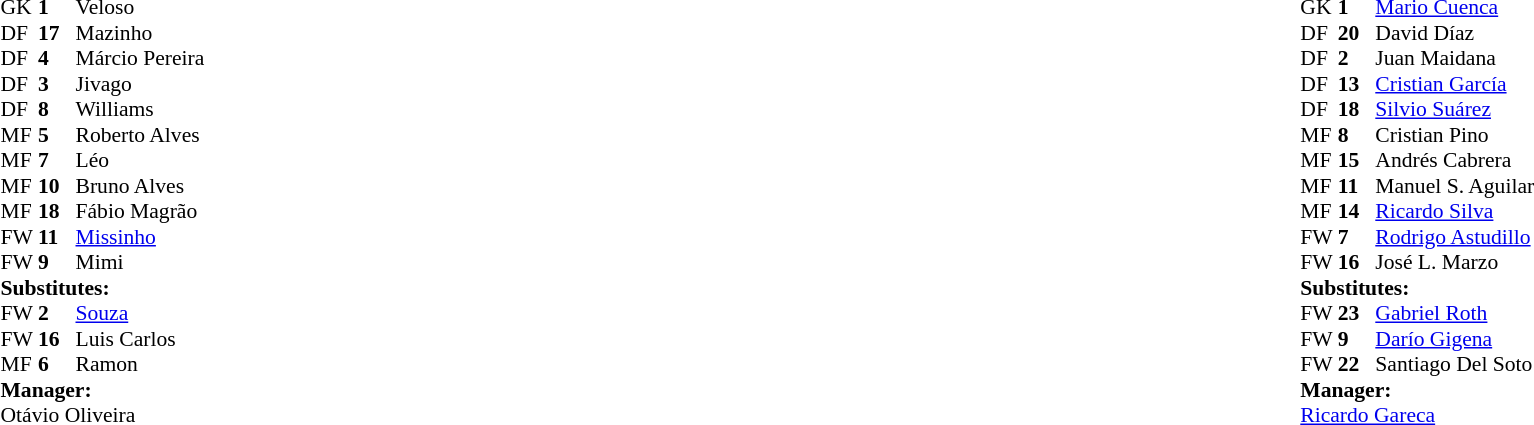<table width="100%">
<tr>
<td valign="top" width="50%"><br><table style="font-size: 90%" cellspacing="0" cellpadding="0">
<tr>
<th width=25></th>
<th width=25></th>
</tr>
<tr>
<td>GK</td>
<td><strong>1</strong></td>
<td> Veloso</td>
</tr>
<tr>
<td>DF</td>
<td><strong>17</strong></td>
<td> Mazinho</td>
</tr>
<tr>
<td>DF</td>
<td><strong>4</strong></td>
<td> Márcio Pereira</td>
</tr>
<tr>
<td>DF</td>
<td><strong>3</strong></td>
<td> Jivago</td>
</tr>
<tr>
<td>DF</td>
<td><strong>8</strong></td>
<td> Williams</td>
<td></td>
<td></td>
</tr>
<tr>
<td>MF</td>
<td><strong>5</strong></td>
<td> Roberto Alves</td>
</tr>
<tr>
<td>MF</td>
<td><strong>7</strong></td>
<td> Léo</td>
</tr>
<tr>
<td>MF</td>
<td><strong>10</strong></td>
<td> Bruno Alves</td>
<td></td>
<td> </td>
</tr>
<tr>
<td>MF</td>
<td><strong>18</strong></td>
<td> Fábio Magrão</td>
</tr>
<tr>
<td>FW</td>
<td><strong>11</strong></td>
<td> <a href='#'>Missinho</a></td>
</tr>
<tr>
<td>FW</td>
<td><strong>9</strong></td>
<td> Mimi</td>
<td></td>
<td></td>
</tr>
<tr>
<td colspan=3><strong>Substitutes:</strong></td>
</tr>
<tr>
<td>FW</td>
<td><strong>2</strong></td>
<td> <a href='#'>Souza</a></td>
<td></td>
<td></td>
</tr>
<tr>
<td>FW</td>
<td><strong>16</strong></td>
<td> Luis Carlos</td>
<td></td>
<td></td>
</tr>
<tr>
<td>MF</td>
<td><strong>6</strong></td>
<td> Ramon</td>
<td></td>
<td></td>
</tr>
<tr>
<td colspan=3><strong>Manager:</strong></td>
</tr>
<tr>
<td colspan=4> Otávio Oliveira</td>
</tr>
</table>
</td>
<td><br><table style="font-size: 90%" cellspacing="0" cellpadding="0" align=center>
<tr>
<th width=25></th>
<th width=25></th>
</tr>
<tr>
<td>GK</td>
<td><strong>1</strong></td>
<td> <a href='#'>Mario Cuenca</a></td>
</tr>
<tr>
<td>DF</td>
<td><strong>20</strong></td>
<td> David Díaz</td>
<td></td>
<td></td>
</tr>
<tr>
<td>DF</td>
<td><strong>2</strong></td>
<td> Juan Maidana</td>
</tr>
<tr>
<td>DF</td>
<td><strong>13</strong></td>
<td> <a href='#'>Cristian García</a></td>
</tr>
<tr>
<td>DF</td>
<td><strong>18</strong></td>
<td> <a href='#'>Silvio Suárez</a></td>
<td></td>
<td></td>
</tr>
<tr>
<td>MF</td>
<td><strong>8</strong></td>
<td> Cristian Pino</td>
<td></td>
<td> </td>
</tr>
<tr>
<td>MF</td>
<td><strong>15</strong></td>
<td> Andrés Cabrera</td>
</tr>
<tr>
<td>MF</td>
<td><strong>11</strong></td>
<td> Manuel S. Aguilar</td>
<td></td>
<td></td>
</tr>
<tr>
<td>MF</td>
<td><strong>14</strong></td>
<td> <a href='#'>Ricardo Silva</a></td>
</tr>
<tr>
<td>FW</td>
<td><strong>7</strong></td>
<td> <a href='#'>Rodrigo Astudillo</a></td>
</tr>
<tr>
<td>FW</td>
<td><strong>16</strong></td>
<td> José L. Marzo</td>
<td></td>
<td> </td>
</tr>
<tr>
<td colspan=3><strong>Substitutes:</strong></td>
</tr>
<tr>
<td>FW</td>
<td><strong>23</strong></td>
<td> <a href='#'>Gabriel Roth</a></td>
<td></td>
<td> </td>
</tr>
<tr>
<td>FW</td>
<td><strong>9</strong></td>
<td> <a href='#'>Darío Gigena</a></td>
<td></td>
<td></td>
</tr>
<tr>
<td>FW</td>
<td><strong>22</strong></td>
<td> Santiago Del Soto</td>
<td></td>
<td></td>
</tr>
<tr>
<td colspan=3><strong>Manager:</strong></td>
</tr>
<tr>
<td colspan=4> <a href='#'>Ricardo Gareca</a></td>
</tr>
</table>
</td>
</tr>
</table>
